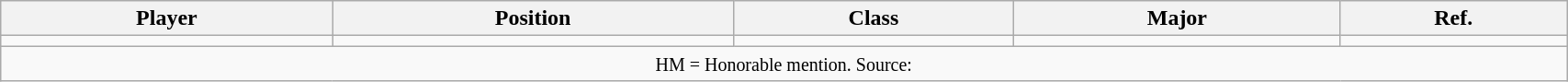<table class="wikitable" style="width: 90%;text-align: center;">
<tr>
<th style=>Player</th>
<th style=>Position</th>
<th style=>Class</th>
<th style=>Major</th>
<th style=>Ref.</th>
</tr>
<tr align="center">
<td></td>
<td></td>
<td></td>
<td></td>
<td></td>
</tr>
<tr>
<td colspan="5"><small>HM = Honorable mention. Source: </small></td>
</tr>
</table>
